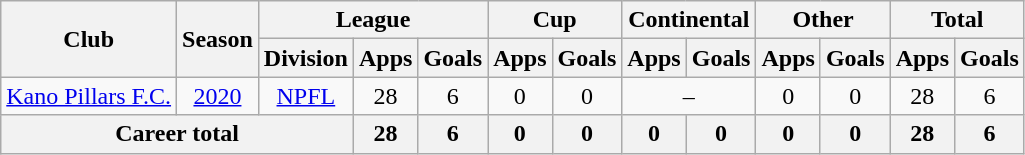<table class="wikitable" style="text-align: center">
<tr>
<th rowspan="2">Club</th>
<th rowspan="2">Season</th>
<th colspan="3">League</th>
<th colspan="2">Cup</th>
<th colspan="2">Continental</th>
<th colspan="2">Other</th>
<th colspan="2">Total</th>
</tr>
<tr>
<th>Division</th>
<th>Apps</th>
<th>Goals</th>
<th>Apps</th>
<th>Goals</th>
<th>Apps</th>
<th>Goals</th>
<th>Apps</th>
<th>Goals</th>
<th>Apps</th>
<th>Goals</th>
</tr>
<tr>
<td><a href='#'>Kano Pillars F.C.</a></td>
<td><a href='#'>2020</a></td>
<td><a href='#'>NPFL</a></td>
<td>28</td>
<td>6</td>
<td>0</td>
<td>0</td>
<td colspan="2">–</td>
<td>0</td>
<td>0</td>
<td>28</td>
<td>6</td>
</tr>
<tr>
<th colspan="3"><strong>Career total</strong></th>
<th>28</th>
<th>6</th>
<th>0</th>
<th>0</th>
<th>0</th>
<th>0</th>
<th>0</th>
<th>0</th>
<th>28</th>
<th>6</th>
</tr>
</table>
